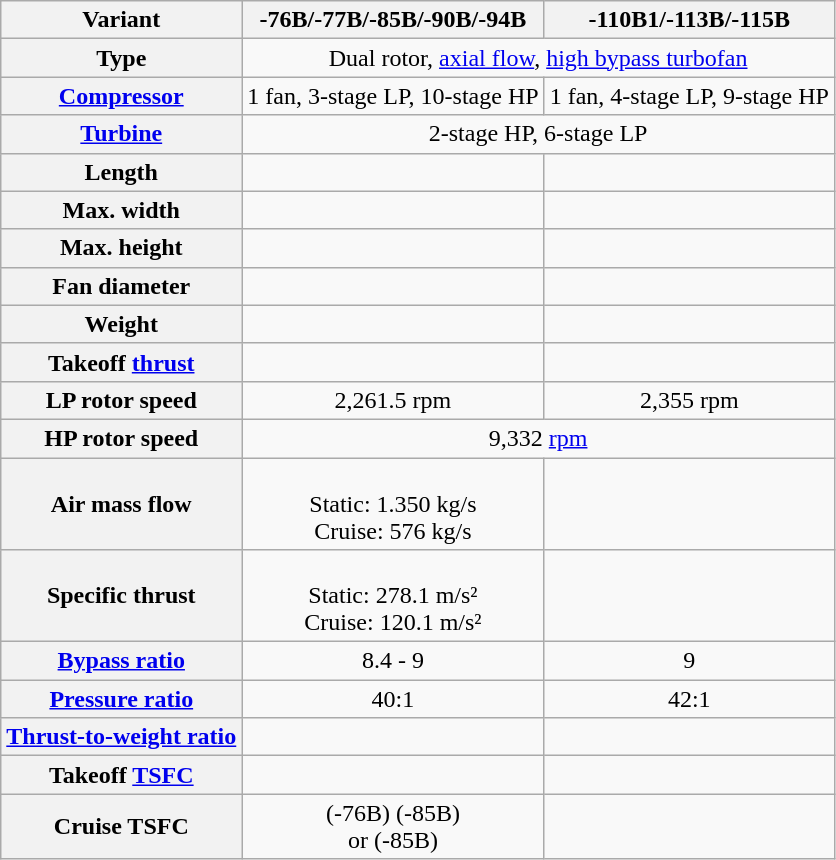<table class="wikitable" style="text-align: center;">
<tr>
<th>Variant</th>
<th>-76B/-77B/-85B/-90B/-94B</th>
<th>-110B1/-113B/-115B</th>
</tr>
<tr>
<th>Type</th>
<td colspan=2>Dual rotor, <a href='#'>axial flow</a>, <a href='#'>high bypass turbofan</a></td>
</tr>
<tr>
<th><a href='#'>Compressor</a></th>
<td>1 fan, 3-stage LP, 10-stage HP</td>
<td>1 fan, 4-stage LP, 9-stage HP</td>
</tr>
<tr>
<th><a href='#'>Turbine</a></th>
<td colspan=2>2-stage HP, 6-stage LP</td>
</tr>
<tr>
<th>Length</th>
<td></td>
<td></td>
</tr>
<tr>
<th>Max. width</th>
<td></td>
<td></td>
</tr>
<tr>
<th>Max. height</th>
<td></td>
<td></td>
</tr>
<tr>
<th>Fan diameter</th>
<td></td>
<td></td>
</tr>
<tr>
<th>Weight</th>
<td></td>
<td></td>
</tr>
<tr>
<th>Takeoff <a href='#'>thrust</a></th>
<td></td>
<td></td>
</tr>
<tr>
<th>LP rotor speed</th>
<td>2,261.5 rpm</td>
<td>2,355 rpm</td>
</tr>
<tr>
<th>HP rotor speed</th>
<td colspan=2>9,332 <a href='#'>rpm</a></td>
</tr>
<tr>
<th>Air mass flow</th>
<td><br>Static: 1.350 kg/s<br>
Cruise: 576 kg/s</td>
</tr>
<tr>
<th>Specific thrust</th>
<td><br>Static: 278.1 m/s²<br>
Cruise: 120.1 m/s²</td>
<td></td>
</tr>
<tr>
<th><a href='#'>Bypass ratio</a></th>
<td>8.4 - 9</td>
<td>9</td>
</tr>
<tr>
<th><a href='#'>Pressure ratio</a></th>
<td>40:1</td>
<td>42:1</td>
</tr>
<tr>
<th><a href='#'>Thrust-to-weight ratio</a></th>
<td></td>
<td></td>
</tr>
<tr>
<th>Takeoff <a href='#'>TSFC</a></th>
<td></td>
<td></td>
</tr>
<tr>
<th>Cruise TSFC</th>
<td> (-76B) (-85B)<br> or  (-85B)<br></td>
<td></td>
</tr>
</table>
